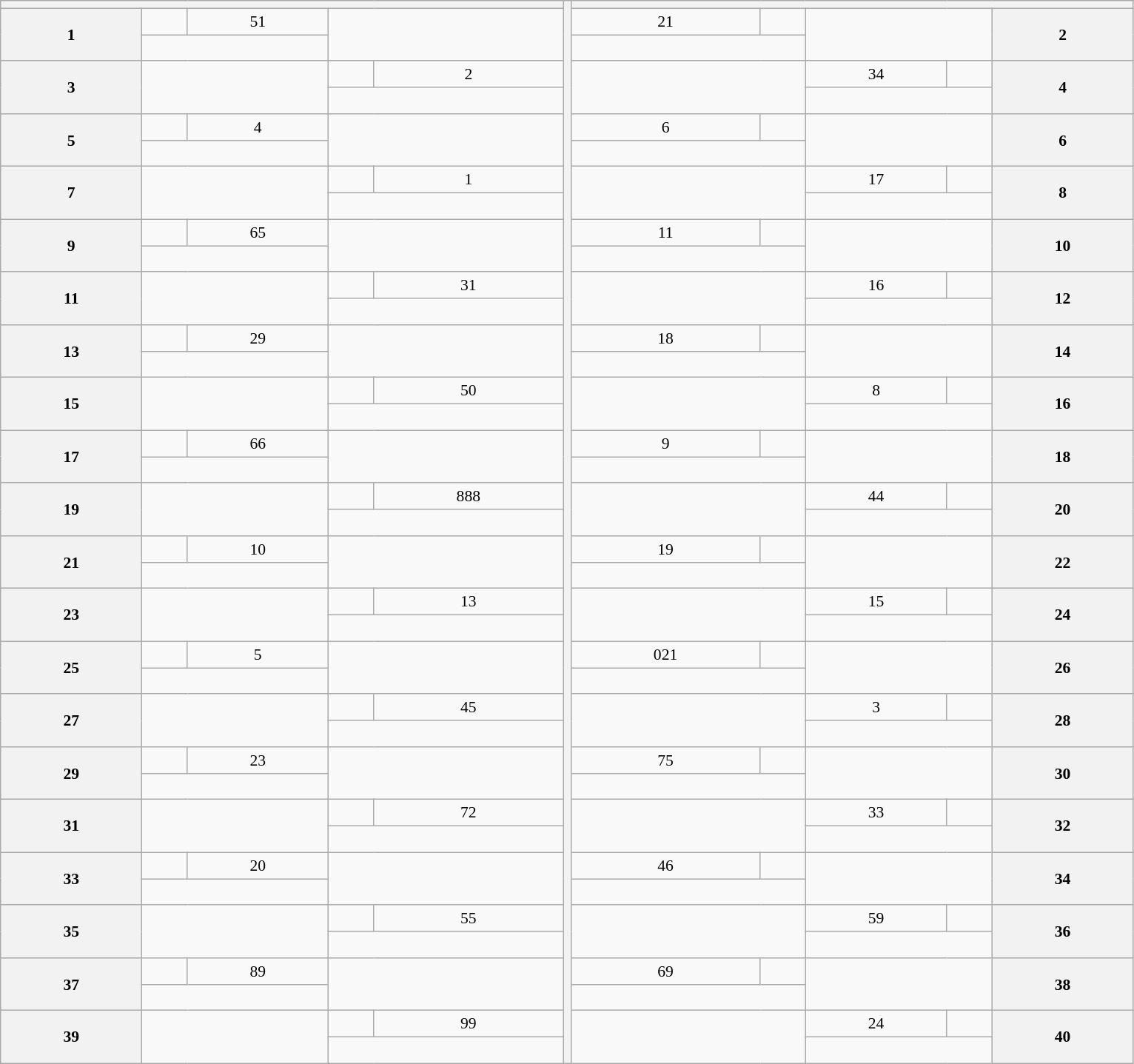<table class="wikitable" style="font-size: 90%;">
<tr>
<th colspan="6" width="500px"></th>
<th rowspan="41"></th>
<th colspan="6" width="500px"></th>
</tr>
<tr>
<th rowspan="2">1</th>
<td align="left"><br></td>
<td align="center">51</td>
<td colspan=3 rowspan=2></td>
<td align="center">21</td>
<td align="left"><br></td>
<td colspan=3 rowspan=2></td>
<th rowspan="2">2</th>
</tr>
<tr>
<td colspan=2 align="center"><br></td>
<td colspan=2 align="center"><br></td>
</tr>
<tr>
<th rowspan="2">3</th>
<td colspan=3 rowspan=2></td>
<td align="left"><br></td>
<td align="center">2</td>
<td colspan=3 rowspan=2></td>
<td align="center">34</td>
<td align="left"><br></td>
<th rowspan="2">4</th>
</tr>
<tr>
<td colspan=2 align="center"><br></td>
<td colspan=2 align="center"><br></td>
</tr>
<tr>
<th rowspan="2">5</th>
<td align="left"><br></td>
<td align="center">4</td>
<td colspan=3 rowspan=2></td>
<td align="center">6</td>
<td align="left"><br></td>
<td colspan=3 rowspan=2></td>
<th rowspan="2">6</th>
</tr>
<tr>
<td colspan=2 align="center"><br></td>
<td colspan=2 align="center"><br></td>
</tr>
<tr>
<th rowspan="2">7</th>
<td colspan=3 rowspan=2></td>
<td align="left"><br></td>
<td align="center">1</td>
<td colspan=3 rowspan=2></td>
<td align="center">17</td>
<td align="left"><br></td>
<th rowspan="2">8</th>
</tr>
<tr>
<td colspan=2 align="center"><br></td>
<td colspan=2 align="center"><br></td>
</tr>
<tr>
<th rowspan="2">9</th>
<td align="left"><br></td>
<td align="center">65</td>
<td colspan=3 rowspan=2></td>
<td align="center">11</td>
<td align="left"><br></td>
<td colspan=3 rowspan=2></td>
<th rowspan="2">10</th>
</tr>
<tr>
<td colspan=2 align="center"><br></td>
<td colspan=2 align="center"><br></td>
</tr>
<tr>
<th rowspan="2">11</th>
<td colspan=3 rowspan=2></td>
<td align="left"><br></td>
<td align="center">31</td>
<td colspan=3 rowspan=2></td>
<td align="center">16</td>
<td align="left"><br></td>
<th rowspan="2">12</th>
</tr>
<tr>
<td colspan=2 align="center"><br></td>
<td colspan=2 align="center"><br></td>
</tr>
<tr>
<th rowspan="2">13</th>
<td align="left"><br></td>
<td align="center">29</td>
<td colspan=3 rowspan=2></td>
<td align="center">18</td>
<td align="left"><br></td>
<td colspan=3 rowspan=2></td>
<th rowspan="2">14</th>
</tr>
<tr>
<td colspan=2 align="center"><br></td>
<td colspan=2 align="center"><br></td>
</tr>
<tr>
<th rowspan="2">15</th>
<td colspan=3 rowspan=2></td>
<td align="left"><br></td>
<td align="center">50</td>
<td colspan=3 rowspan=2></td>
<td align="center">8</td>
<td align="left"><br></td>
<th rowspan="2">16</th>
</tr>
<tr>
<td colspan=2 align="center"><br></td>
<td colspan=2 align="center"><br></td>
</tr>
<tr>
<th rowspan="2">17</th>
<td align="left"><br></td>
<td align="center">66</td>
<td colspan=3 rowspan=2></td>
<td align="center">9</td>
<td align="left"><br></td>
<td colspan=3 rowspan=2></td>
<th rowspan="2">18</th>
</tr>
<tr>
<td colspan=2 align="center"><br></td>
<td colspan=2 align="center"><br></td>
</tr>
<tr>
<th rowspan="2">19</th>
<td colspan=3 rowspan=2></td>
<td align="left"><br></td>
<td align="center">888</td>
<td colspan=3 rowspan=2></td>
<td align="center">44</td>
<td align="left"><br></td>
<th rowspan="2">20</th>
</tr>
<tr>
<td colspan=2 align="center"><br></td>
<td colspan=2 align="center"><br></td>
</tr>
<tr>
<th rowspan="2">21</th>
<td align="left"><br></td>
<td align="center">10</td>
<td colspan=3 rowspan=2></td>
<td align="center">19</td>
<td align="left"><br></td>
<td colspan=3 rowspan=2></td>
<th rowspan="2">22</th>
</tr>
<tr>
<td colspan=2 align="center"><br></td>
<td colspan=2 align="center"><br></td>
</tr>
<tr>
<th rowspan="2">23</th>
<td colspan=3 rowspan=2></td>
<td align="left"><br></td>
<td align="center">13</td>
<td colspan=3 rowspan=2></td>
<td align="center">15</td>
<td align="left"><br></td>
<th rowspan="2">24</th>
</tr>
<tr>
<td colspan=2 align="center"><br></td>
<td colspan=2 align="center"><br></td>
</tr>
<tr>
<th rowspan="2">25</th>
<td align="left"><br></td>
<td align="center">5</td>
<td colspan=3 rowspan=2></td>
<td align="center">021</td>
<td align="left"><br></td>
<td colspan=3 rowspan=2></td>
<th rowspan="2">26</th>
</tr>
<tr>
<td colspan=2 align="center"><br></td>
<td colspan=2 align="center"><br></td>
</tr>
<tr>
<th rowspan="2">27</th>
<td colspan=3 rowspan=2></td>
<td align="left"><br></td>
<td align="center">45</td>
<td colspan=3 rowspan=2></td>
<td align="center">3</td>
<td align="left"><br></td>
<th rowspan="2">28</th>
</tr>
<tr>
<td colspan=2 align="center"><br></td>
<td colspan=2 align="center"><br></td>
</tr>
<tr>
<th rowspan="2">29</th>
<td align="left"><br></td>
<td align="center">23</td>
<td colspan=3 rowspan=2></td>
<td align="center">75</td>
<td align="left"><br></td>
<td colspan=3 rowspan=2></td>
<th rowspan="2">30</th>
</tr>
<tr>
<td colspan=2 align="center"><br></td>
<td colspan=2 align="center"><br></td>
</tr>
<tr>
<th rowspan="2">31</th>
<td colspan=3 rowspan=2></td>
<td align="left"><br></td>
<td align="center">72</td>
<td colspan=3 rowspan=2></td>
<td align="center">33</td>
<td align="left"><br></td>
<th rowspan="2">32</th>
</tr>
<tr>
<td colspan=2 align="center"><br></td>
<td colspan=2 align="center"><br></td>
</tr>
<tr>
<th rowspan="2">33</th>
<td align="left"><br></td>
<td align="center">20</td>
<td colspan=3 rowspan=2></td>
<td align="center">46</td>
<td align="left"><br></td>
<td colspan=3 rowspan=2></td>
<th rowspan="2">34</th>
</tr>
<tr>
<td colspan=2 align="center"><br></td>
<td colspan=2 align="center"><br></td>
</tr>
<tr>
<th rowspan="2">35</th>
<td colspan=3 rowspan=2></td>
<td align="left"><br></td>
<td align="center">55</td>
<td colspan=3 rowspan=2></td>
<td align="center">59</td>
<td align="left"><br></td>
<th rowspan="2">36</th>
</tr>
<tr>
<td colspan=2 align="center"><br></td>
<td colspan=2 align="center"><br></td>
</tr>
<tr>
<th rowspan="2">37</th>
<td align="left"><br></td>
<td align="center">89</td>
<td colspan=3 rowspan=2></td>
<td align="center">69</td>
<td align="left"><br></td>
<td colspan=3 rowspan=2></td>
<th rowspan="2">38</th>
</tr>
<tr>
<td colspan=2 align="center"><br></td>
<td colspan=2 align="center"><br></td>
</tr>
<tr>
<th rowspan="2">39</th>
<td colspan=3 rowspan=2></td>
<td align="left"><br></td>
<td align="center">99</td>
<td colspan=3 rowspan=2></td>
<td align="center">24</td>
<td align="left"><br></td>
<th rowspan="2">40</th>
</tr>
<tr>
<td colspan=2 align="center"><br></td>
<td colspan=2 align="center"><br></td>
</tr>
</table>
